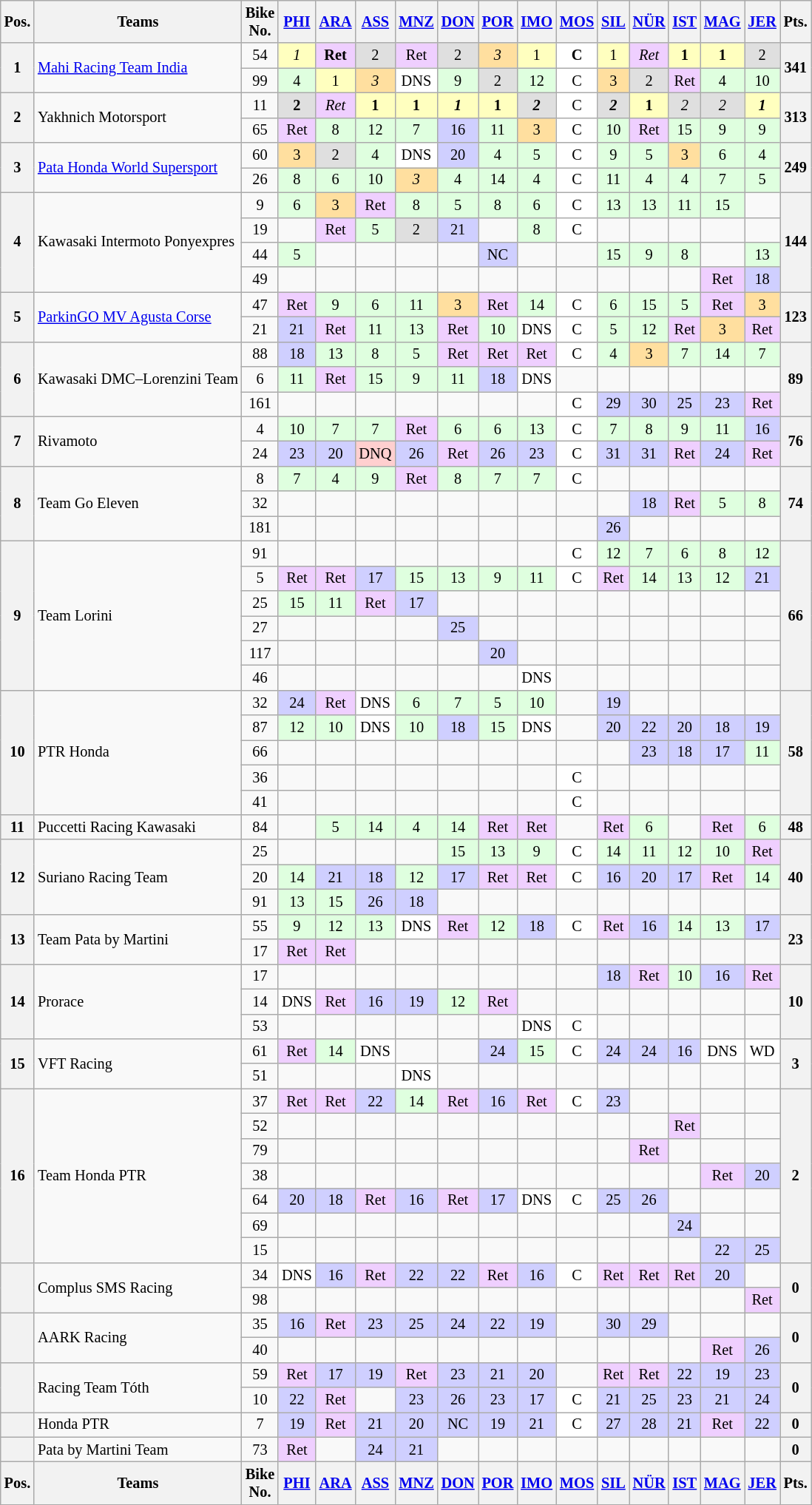<table class="wikitable" style="font-size:85%; text-align:center;">
<tr>
<th>Pos.</th>
<th>Teams</th>
<th>Bike<br>No.</th>
<th><a href='#'>PHI</a><br></th>
<th><a href='#'>ARA</a><br></th>
<th><a href='#'>ASS</a><br></th>
<th><a href='#'>MNZ</a><br></th>
<th><a href='#'>DON</a><br></th>
<th><a href='#'>POR</a><br></th>
<th><a href='#'>IMO</a><br></th>
<th><a href='#'>MOS</a><br></th>
<th><a href='#'>SIL</a><br></th>
<th><a href='#'>NÜR</a><br></th>
<th><a href='#'>IST</a><br></th>
<th><a href='#'>MAG</a><br></th>
<th><a href='#'>JER</a><br></th>
<th>Pts.</th>
</tr>
<tr>
<th rowspan="2">1</th>
<td rowspan="2" align="left"> <a href='#'>Mahi Racing Team India</a></td>
<td>54</td>
<td style="background:#ffffbf;"><em>1</em></td>
<td style="background:#efcfff;"><strong>Ret</strong></td>
<td style="background:#dfdfdf;">2</td>
<td style="background:#efcfff;">Ret</td>
<td style="background:#dfdfdf;">2</td>
<td style="background:#ffdf9f;"><em>3</em></td>
<td style="background:#ffffbf;">1</td>
<td style="background:#ffffff;"><strong>C</strong></td>
<td style="background:#ffffbf;">1</td>
<td style="background:#efcfff;"><em>Ret</em></td>
<td style="background:#ffffbf;"><strong>1</strong></td>
<td style="background:#ffffbf;"><strong>1</strong></td>
<td style="background:#dfdfdf;">2</td>
<th rowspan="2">341</th>
</tr>
<tr>
<td>99</td>
<td style="background:#dfffdf;">4</td>
<td style="background:#ffffbf;">1</td>
<td style="background:#ffdf9f;"><em>3</em></td>
<td style="background:#ffffff;">DNS</td>
<td style="background:#dfffdf;">9</td>
<td style="background:#dfdfdf;">2</td>
<td style="background:#dfffdf;">12</td>
<td style="background:#ffffff;">C</td>
<td style="background:#ffdf9f;">3</td>
<td style="background:#dfdfdf;">2</td>
<td style="background:#efcfff;">Ret</td>
<td style="background:#dfffdf;">4</td>
<td style="background:#dfffdf;">10</td>
</tr>
<tr>
<th rowspan="2">2</th>
<td rowspan="2" align="left"> Yakhnich Motorsport</td>
<td>11</td>
<td style="background:#dfdfdf;"><strong>2</strong></td>
<td style="background:#efcfff;"><em>Ret</em></td>
<td style="background:#ffffbf;"><strong>1</strong></td>
<td style="background:#ffffbf;"><strong>1</strong></td>
<td style="background:#ffffbf;"><strong><em>1</em></strong></td>
<td style="background:#ffffbf;"><strong>1</strong></td>
<td style="background:#dfdfdf;"><strong><em>2</em></strong></td>
<td style="background:#ffffff;">C</td>
<td style="background:#dfdfdf;"><strong><em>2</em></strong></td>
<td style="background:#ffffbf;"><strong>1</strong></td>
<td style="background:#dfdfdf;"><em>2</em></td>
<td style="background:#dfdfdf;"><em>2</em></td>
<td style="background:#ffffbf;"><strong><em>1</em></strong></td>
<th rowspan="2">313</th>
</tr>
<tr>
<td>65</td>
<td style="background:#efcfff;">Ret</td>
<td style="background:#dfffdf;">8</td>
<td style="background:#dfffdf;">12</td>
<td style="background:#dfffdf;">7</td>
<td style="background:#cfcfff;">16</td>
<td style="background:#dfffdf;">11</td>
<td style="background:#ffdf9f;">3</td>
<td style="background:#ffffff;">C</td>
<td style="background:#dfffdf;">10</td>
<td style="background:#efcfff;">Ret</td>
<td style="background:#dfffdf;">15</td>
<td style="background:#dfffdf;">9</td>
<td style="background:#dfffdf;">9</td>
</tr>
<tr>
<th rowspan="2">3</th>
<td rowspan="2" align="left"> <a href='#'>Pata Honda World Supersport</a></td>
<td>60</td>
<td style="background:#ffdf9f;">3</td>
<td style="background:#dfdfdf;">2</td>
<td style="background:#dfffdf;">4</td>
<td style="background:#ffffff;">DNS</td>
<td style="background:#cfcfff;">20</td>
<td style="background:#dfffdf;">4</td>
<td style="background:#dfffdf;">5</td>
<td style="background:#ffffff;">C</td>
<td style="background:#dfffdf;">9</td>
<td style="background:#dfffdf;">5</td>
<td style="background:#ffdf9f;">3</td>
<td style="background:#dfffdf;">6</td>
<td style="background:#dfffdf;">4</td>
<th rowspan="2">249</th>
</tr>
<tr>
<td>26</td>
<td style="background:#dfffdf;">8</td>
<td style="background:#dfffdf;">6</td>
<td style="background:#dfffdf;">10</td>
<td style="background:#ffdf9f;"><em>3</em></td>
<td style="background:#dfffdf;">4</td>
<td style="background:#dfffdf;">14</td>
<td style="background:#dfffdf;">4</td>
<td style="background:#ffffff;">C</td>
<td style="background:#dfffdf;">11</td>
<td style="background:#dfffdf;">4</td>
<td style="background:#dfffdf;">4</td>
<td style="background:#dfffdf;">7</td>
<td style="background:#dfffdf;">5</td>
</tr>
<tr>
<th rowspan="4">4</th>
<td rowspan="4" align="left"> Kawasaki Intermoto Ponyexpres</td>
<td>9</td>
<td style="background:#dfffdf;">6</td>
<td style="background:#ffdf9f;">3</td>
<td style="background:#efcfff;">Ret</td>
<td style="background:#dfffdf;">8</td>
<td style="background:#dfffdf;">5</td>
<td style="background:#dfffdf;">8</td>
<td style="background:#dfffdf;">6</td>
<td style="background:#ffffff;">C</td>
<td style="background:#dfffdf;">13</td>
<td style="background:#dfffdf;">13</td>
<td style="background:#dfffdf;">11</td>
<td style="background:#dfffdf;">15</td>
<td></td>
<th rowspan="4">144</th>
</tr>
<tr>
<td>19</td>
<td></td>
<td style="background:#efcfff;">Ret</td>
<td style="background:#dfffdf;">5</td>
<td style="background:#dfdfdf;">2</td>
<td style="background:#cfcfff;">21</td>
<td></td>
<td style="background:#dfffdf;">8</td>
<td style="background:#ffffff;">C</td>
<td></td>
<td></td>
<td></td>
<td></td>
<td></td>
</tr>
<tr>
<td>44</td>
<td style="background:#dfffdf;">5</td>
<td></td>
<td></td>
<td></td>
<td></td>
<td style="background:#cfcfff;">NC</td>
<td></td>
<td></td>
<td style="background:#dfffdf;">15</td>
<td style="background:#dfffdf;">9</td>
<td style="background:#dfffdf;">8</td>
<td></td>
<td style="background:#dfffdf;">13</td>
</tr>
<tr>
<td>49</td>
<td></td>
<td></td>
<td></td>
<td></td>
<td></td>
<td></td>
<td></td>
<td></td>
<td></td>
<td></td>
<td></td>
<td style="background:#efcfff;">Ret</td>
<td style="background:#cfcfff;">18</td>
</tr>
<tr>
<th rowspan="2">5</th>
<td rowspan="2" align="left"> <a href='#'>ParkinGO MV Agusta Corse</a></td>
<td>47</td>
<td style="background:#efcfff;">Ret</td>
<td style="background:#dfffdf;">9</td>
<td style="background:#dfffdf;">6</td>
<td style="background:#dfffdf;">11</td>
<td style="background:#ffdf9f;">3</td>
<td style="background:#efcfff;">Ret</td>
<td style="background:#dfffdf;">14</td>
<td style="background:#ffffff;">C</td>
<td style="background:#dfffdf;">6</td>
<td style="background:#dfffdf;">15</td>
<td style="background:#dfffdf;">5</td>
<td style="background:#efcfff;">Ret</td>
<td style="background:#ffdf9f;">3</td>
<th rowspan="2">123</th>
</tr>
<tr>
<td>21</td>
<td style="background:#cfcfff;">21</td>
<td style="background:#efcfff;">Ret</td>
<td style="background:#dfffdf;">11</td>
<td style="background:#dfffdf;">13</td>
<td style="background:#efcfff;">Ret</td>
<td style="background:#dfffdf;">10</td>
<td style="background:#ffffff;">DNS</td>
<td style="background:#ffffff;">C</td>
<td style="background:#dfffdf;">5</td>
<td style="background:#dfffdf;">12</td>
<td style="background:#efcfff;">Ret</td>
<td style="background:#ffdf9f;">3</td>
<td style="background:#efcfff;">Ret</td>
</tr>
<tr>
<th rowspan="3">6</th>
<td rowspan="3" align="left"> Kawasaki DMC–Lorenzini Team</td>
<td>88</td>
<td style="background:#cfcfff;">18</td>
<td style="background:#dfffdf;">13</td>
<td style="background:#dfffdf;">8</td>
<td style="background:#dfffdf;">5</td>
<td style="background:#efcfff;">Ret</td>
<td style="background:#efcfff;">Ret</td>
<td style="background:#efcfff;">Ret</td>
<td style="background:#ffffff;">C</td>
<td style="background:#dfffdf;">4</td>
<td style="background:#ffdf9f;">3</td>
<td style="background:#dfffdf;">7</td>
<td style="background:#dfffdf;">14</td>
<td style="background:#dfffdf;">7</td>
<th rowspan="3">89</th>
</tr>
<tr>
<td>6</td>
<td style="background:#dfffdf;">11</td>
<td style="background:#efcfff;">Ret</td>
<td style="background:#dfffdf;">15</td>
<td style="background:#dfffdf;">9</td>
<td style="background:#dfffdf;">11</td>
<td style="background:#cfcfff;">18</td>
<td style="background:#ffffff;">DNS</td>
<td></td>
<td></td>
<td></td>
<td></td>
<td></td>
<td></td>
</tr>
<tr>
<td>161</td>
<td></td>
<td></td>
<td></td>
<td></td>
<td></td>
<td></td>
<td></td>
<td style="background:#ffffff;">C</td>
<td style="background:#cfcfff;">29</td>
<td style="background:#cfcfff;">30</td>
<td style="background:#cfcfff;">25</td>
<td style="background:#cfcfff;">23</td>
<td style="background:#efcfff;">Ret</td>
</tr>
<tr>
<th rowspan="2">7</th>
<td rowspan="2" align="left"> Rivamoto</td>
<td>4</td>
<td style="background:#dfffdf;">10</td>
<td style="background:#dfffdf;">7</td>
<td style="background:#dfffdf;">7</td>
<td style="background:#efcfff;">Ret</td>
<td style="background:#dfffdf;">6</td>
<td style="background:#dfffdf;">6</td>
<td style="background:#dfffdf;">13</td>
<td style="background:#ffffff;">C</td>
<td style="background:#dfffdf;">7</td>
<td style="background:#dfffdf;">8</td>
<td style="background:#dfffdf;">9</td>
<td style="background:#dfffdf;">11</td>
<td style="background:#cfcfff;">16</td>
<th rowspan="2">76</th>
</tr>
<tr>
<td>24</td>
<td style="background:#cfcfff;">23</td>
<td style="background:#cfcfff;">20</td>
<td style="background:#ffcfcf;">DNQ</td>
<td style="background:#cfcfff;">26</td>
<td style="background:#efcfff;">Ret</td>
<td style="background:#cfcfff;">26</td>
<td style="background:#cfcfff;">23</td>
<td style="background:#ffffff;">C</td>
<td style="background:#cfcfff;">31</td>
<td style="background:#cfcfff;">31</td>
<td style="background:#efcfff;">Ret</td>
<td style="background:#cfcfff;">24</td>
<td style="background:#efcfff;">Ret</td>
</tr>
<tr>
<th rowspan="3">8</th>
<td rowspan="3" align="left"> Team Go Eleven</td>
<td>8</td>
<td style="background:#dfffdf;">7</td>
<td style="background:#dfffdf;">4</td>
<td style="background:#dfffdf;">9</td>
<td style="background:#efcfff;">Ret</td>
<td style="background:#dfffdf;">8</td>
<td style="background:#dfffdf;">7</td>
<td style="background:#dfffdf;">7</td>
<td style="background:#ffffff;">C</td>
<td></td>
<td></td>
<td></td>
<td></td>
<td></td>
<th rowspan="3">74</th>
</tr>
<tr>
<td>32</td>
<td></td>
<td></td>
<td></td>
<td></td>
<td></td>
<td></td>
<td></td>
<td></td>
<td></td>
<td style="background:#cfcfff;">18</td>
<td style="background:#efcfff;">Ret</td>
<td style="background:#dfffdf;">5</td>
<td style="background:#dfffdf;">8</td>
</tr>
<tr>
<td>181</td>
<td></td>
<td></td>
<td></td>
<td></td>
<td></td>
<td></td>
<td></td>
<td></td>
<td style="background:#cfcfff;">26</td>
<td></td>
<td></td>
<td></td>
<td></td>
</tr>
<tr>
<th rowspan="6">9</th>
<td rowspan="6" align="left"> Team Lorini</td>
<td>91</td>
<td></td>
<td></td>
<td></td>
<td></td>
<td></td>
<td></td>
<td></td>
<td style="background:#ffffff;">C</td>
<td style="background:#dfffdf;">12</td>
<td style="background:#dfffdf;">7</td>
<td style="background:#dfffdf;">6</td>
<td style="background:#dfffdf;">8</td>
<td style="background:#dfffdf;">12</td>
<th rowspan="6">66</th>
</tr>
<tr>
<td>5</td>
<td style="background:#efcfff;">Ret</td>
<td style="background:#efcfff;">Ret</td>
<td style="background:#cfcfff;">17</td>
<td style="background:#dfffdf;">15</td>
<td style="background:#dfffdf;">13</td>
<td style="background:#dfffdf;">9</td>
<td style="background:#dfffdf;">11</td>
<td style="background:#ffffff;">C</td>
<td style="background:#efcfff;">Ret</td>
<td style="background:#dfffdf;">14</td>
<td style="background:#dfffdf;">13</td>
<td style="background:#dfffdf;">12</td>
<td style="background:#cfcfff;">21</td>
</tr>
<tr>
<td>25</td>
<td style="background:#dfffdf;">15</td>
<td style="background:#dfffdf;">11</td>
<td style="background:#efcfff;">Ret</td>
<td style="background:#cfcfff;">17</td>
<td></td>
<td></td>
<td></td>
<td></td>
<td></td>
<td></td>
<td></td>
<td></td>
<td></td>
</tr>
<tr>
<td>27</td>
<td></td>
<td></td>
<td></td>
<td></td>
<td style="background:#cfcfff;">25</td>
<td></td>
<td></td>
<td></td>
<td></td>
<td></td>
<td></td>
<td></td>
<td></td>
</tr>
<tr>
<td>117</td>
<td></td>
<td></td>
<td></td>
<td></td>
<td></td>
<td style="background:#cfcfff;">20</td>
<td></td>
<td></td>
<td></td>
<td></td>
<td></td>
<td></td>
<td></td>
</tr>
<tr>
<td>46</td>
<td></td>
<td></td>
<td></td>
<td></td>
<td></td>
<td></td>
<td style="background:#ffffff;">DNS</td>
<td></td>
<td></td>
<td></td>
<td></td>
<td></td>
<td></td>
</tr>
<tr>
<th rowspan="5">10</th>
<td rowspan="5" align="left"> PTR Honda</td>
<td>32</td>
<td style="background:#cfcfff;">24</td>
<td style="background:#efcfff;">Ret</td>
<td style="background:#ffffff;">DNS</td>
<td style="background:#dfffdf;">6</td>
<td style="background:#dfffdf;">7</td>
<td style="background:#dfffdf;">5</td>
<td style="background:#dfffdf;">10</td>
<td></td>
<td style="background:#cfcfff;">19</td>
<td></td>
<td></td>
<td></td>
<td></td>
<th rowspan="5">58</th>
</tr>
<tr>
<td>87</td>
<td style="background:#dfffdf;">12</td>
<td style="background:#dfffdf;">10</td>
<td style="background:#ffffff;">DNS</td>
<td style="background:#dfffdf;">10</td>
<td style="background:#cfcfff;">18</td>
<td style="background:#dfffdf;">15</td>
<td style="background:#ffffff;">DNS</td>
<td></td>
<td style="background:#cfcfff;">20</td>
<td style="background:#cfcfff;">22</td>
<td style="background:#cfcfff;">20</td>
<td style="background:#cfcfff;">18</td>
<td style="background:#cfcfff;">19</td>
</tr>
<tr>
<td>66</td>
<td></td>
<td></td>
<td></td>
<td></td>
<td></td>
<td></td>
<td></td>
<td></td>
<td></td>
<td style="background:#cfcfff;">23</td>
<td style="background:#cfcfff;">18</td>
<td style="background:#cfcfff;">17</td>
<td style="background:#dfffdf;">11</td>
</tr>
<tr>
<td>36</td>
<td></td>
<td></td>
<td></td>
<td></td>
<td></td>
<td></td>
<td></td>
<td style="background:#ffffff;">C</td>
<td></td>
<td></td>
<td></td>
<td></td>
<td></td>
</tr>
<tr>
<td>41</td>
<td></td>
<td></td>
<td></td>
<td></td>
<td></td>
<td></td>
<td></td>
<td style="background:#ffffff;">C</td>
<td></td>
<td></td>
<td></td>
<td></td>
<td></td>
</tr>
<tr>
<th>11</th>
<td align="left"> Puccetti Racing Kawasaki</td>
<td>84</td>
<td></td>
<td style="background:#dfffdf;">5</td>
<td style="background:#dfffdf;">14</td>
<td style="background:#dfffdf;">4</td>
<td style="background:#dfffdf;">14</td>
<td style="background:#efcfff;">Ret</td>
<td style="background:#efcfff;">Ret</td>
<td></td>
<td style="background:#efcfff;">Ret</td>
<td style="background:#dfffdf;">6</td>
<td></td>
<td style="background:#efcfff;">Ret</td>
<td style="background:#dfffdf;">6</td>
<th>48</th>
</tr>
<tr>
<th rowspan="3">12</th>
<td rowspan="3" align="left"> Suriano Racing Team</td>
<td>25</td>
<td></td>
<td></td>
<td></td>
<td></td>
<td style="background:#dfffdf;">15</td>
<td style="background:#dfffdf;">13</td>
<td style="background:#dfffdf;">9</td>
<td style="background:#ffffff;">C</td>
<td style="background:#dfffdf;">14</td>
<td style="background:#dfffdf;">11</td>
<td style="background:#dfffdf;">12</td>
<td style="background:#dfffdf;">10</td>
<td style="background:#efcfff;">Ret</td>
<th rowspan="3">40</th>
</tr>
<tr>
<td>20</td>
<td style="background:#dfffdf;">14</td>
<td style="background:#cfcfff;">21</td>
<td style="background:#cfcfff;">18</td>
<td style="background:#dfffdf;">12</td>
<td style="background:#cfcfff;">17</td>
<td style="background:#efcfff;">Ret</td>
<td style="background:#efcfff;">Ret</td>
<td style="background:#ffffff;">C</td>
<td style="background:#cfcfff;">16</td>
<td style="background:#cfcfff;">20</td>
<td style="background:#cfcfff;">17</td>
<td style="background:#efcfff;">Ret</td>
<td style="background:#dfffdf;">14</td>
</tr>
<tr>
<td>91</td>
<td style="background:#dfffdf;">13</td>
<td style="background:#dfffdf;">15</td>
<td style="background:#cfcfff;">26</td>
<td style="background:#cfcfff;">18</td>
<td></td>
<td></td>
<td></td>
<td></td>
<td></td>
<td></td>
<td></td>
<td></td>
<td></td>
</tr>
<tr>
<th rowspan="2">13</th>
<td rowspan="2" align="left"> Team Pata by Martini</td>
<td>55</td>
<td style="background:#dfffdf;">9</td>
<td style="background:#dfffdf;">12</td>
<td style="background:#dfffdf;">13</td>
<td style="background:#ffffff;">DNS</td>
<td style="background:#efcfff;">Ret</td>
<td style="background:#dfffdf;">12</td>
<td style="background:#cfcfff;">18</td>
<td style="background:#ffffff;">C</td>
<td style="background:#efcfff;">Ret</td>
<td style="background:#cfcfff;">16</td>
<td style="background:#dfffdf;">14</td>
<td style="background:#dfffdf;">13</td>
<td style="background:#cfcfff;">17</td>
<th rowspan="2">23</th>
</tr>
<tr>
<td>17</td>
<td style="background:#efcfff;">Ret</td>
<td style="background:#efcfff;">Ret</td>
<td></td>
<td></td>
<td></td>
<td></td>
<td></td>
<td></td>
<td></td>
<td></td>
<td></td>
<td></td>
<td></td>
</tr>
<tr>
<th rowspan="3">14</th>
<td rowspan="3" align="left"> Prorace</td>
<td>17</td>
<td></td>
<td></td>
<td></td>
<td></td>
<td></td>
<td></td>
<td></td>
<td></td>
<td style="background:#cfcfff;">18</td>
<td style="background:#efcfff;">Ret</td>
<td style="background:#dfffdf;">10</td>
<td style="background:#cfcfff;">16</td>
<td style="background:#efcfff;">Ret</td>
<th rowspan="3">10</th>
</tr>
<tr>
<td>14</td>
<td style="background:#ffffff;">DNS</td>
<td style="background:#efcfff;">Ret</td>
<td style="background:#cfcfff;">16</td>
<td style="background:#cfcfff;">19</td>
<td style="background:#dfffdf;">12</td>
<td style="background:#efcfff;">Ret</td>
<td></td>
<td></td>
<td></td>
<td></td>
<td></td>
<td></td>
<td></td>
</tr>
<tr>
<td>53</td>
<td></td>
<td></td>
<td></td>
<td></td>
<td></td>
<td></td>
<td style="background:#ffffff;">DNS</td>
<td style="background:#ffffff;">C</td>
<td></td>
<td></td>
<td></td>
<td></td>
<td></td>
</tr>
<tr>
<th rowspan="2">15</th>
<td rowspan="2" align="left"> VFT Racing</td>
<td>61</td>
<td style="background:#efcfff;">Ret</td>
<td style="background:#dfffdf;">14</td>
<td style="background:#ffffff;">DNS</td>
<td></td>
<td></td>
<td style="background:#cfcfff;">24</td>
<td style="background:#dfffdf;">15</td>
<td style="background:#ffffff;">C</td>
<td style="background:#cfcfff;">24</td>
<td style="background:#cfcfff;">24</td>
<td style="background:#cfcfff;">16</td>
<td style="background:#ffffff;">DNS</td>
<td style="background:#ffffff;">WD</td>
<th rowspan="2">3</th>
</tr>
<tr>
<td>51</td>
<td></td>
<td></td>
<td></td>
<td style="background:#ffffff;">DNS</td>
<td></td>
<td></td>
<td></td>
<td></td>
<td></td>
<td></td>
<td></td>
<td></td>
<td></td>
</tr>
<tr>
<th rowspan="7">16</th>
<td rowspan="7" align="left"> Team Honda PTR</td>
<td>37</td>
<td style="background:#efcfff;">Ret</td>
<td style="background:#efcfff;">Ret</td>
<td style="background:#cfcfff;">22</td>
<td style="background:#dfffdf;">14</td>
<td style="background:#efcfff;">Ret</td>
<td style="background:#cfcfff;">16</td>
<td style="background:#efcfff;">Ret</td>
<td style="background:#ffffff;">C</td>
<td style="background:#cfcfff;">23</td>
<td></td>
<td></td>
<td></td>
<td></td>
<th rowspan="7">2</th>
</tr>
<tr>
<td>52</td>
<td></td>
<td></td>
<td></td>
<td></td>
<td></td>
<td></td>
<td></td>
<td></td>
<td></td>
<td></td>
<td style="background:#efcfff;">Ret</td>
<td></td>
<td></td>
</tr>
<tr>
<td>79</td>
<td></td>
<td></td>
<td></td>
<td></td>
<td></td>
<td></td>
<td></td>
<td></td>
<td></td>
<td style="background:#efcfff;">Ret</td>
<td></td>
<td></td>
<td></td>
</tr>
<tr>
<td>38</td>
<td></td>
<td></td>
<td></td>
<td></td>
<td></td>
<td></td>
<td></td>
<td></td>
<td></td>
<td></td>
<td></td>
<td style="background:#efcfff;">Ret</td>
<td style="background:#cfcfff;">20</td>
</tr>
<tr>
<td>64</td>
<td style="background:#cfcfff;">20</td>
<td style="background:#cfcfff;">18</td>
<td style="background:#efcfff;">Ret</td>
<td style="background:#cfcfff;">16</td>
<td style="background:#efcfff;">Ret</td>
<td style="background:#cfcfff;">17</td>
<td style="background:#ffffff;">DNS</td>
<td style="background:#ffffff;">C</td>
<td style="background:#cfcfff;">25</td>
<td style="background:#cfcfff;">26</td>
<td></td>
<td></td>
<td></td>
</tr>
<tr>
<td>69</td>
<td></td>
<td></td>
<td></td>
<td></td>
<td></td>
<td></td>
<td></td>
<td></td>
<td></td>
<td></td>
<td style="background:#cfcfff;">24</td>
<td></td>
<td></td>
</tr>
<tr>
<td>15</td>
<td></td>
<td></td>
<td></td>
<td></td>
<td></td>
<td></td>
<td></td>
<td></td>
<td></td>
<td></td>
<td></td>
<td style="background:#cfcfff;">22</td>
<td style="background:#cfcfff;">25</td>
</tr>
<tr>
<th rowspan="2"></th>
<td rowspan="2" align="left"> Complus SMS Racing</td>
<td>34</td>
<td style="background:#ffffff;">DNS</td>
<td style="background:#cfcfff;">16</td>
<td style="background:#efcfff;">Ret</td>
<td style="background:#cfcfff;">22</td>
<td style="background:#cfcfff;">22</td>
<td style="background:#efcfff;">Ret</td>
<td style="background:#cfcfff;">16</td>
<td style="background:#ffffff;">C</td>
<td style="background:#efcfff;">Ret</td>
<td style="background:#efcfff;">Ret</td>
<td style="background:#efcfff;">Ret</td>
<td style="background:#cfcfff;">20</td>
<td></td>
<th rowspan="2">0</th>
</tr>
<tr>
<td>98</td>
<td></td>
<td></td>
<td></td>
<td></td>
<td></td>
<td></td>
<td></td>
<td></td>
<td></td>
<td></td>
<td></td>
<td></td>
<td style="background:#efcfff;">Ret</td>
</tr>
<tr>
<th rowspan="2"></th>
<td rowspan="2" align="left"> AARK Racing</td>
<td>35</td>
<td style="background:#cfcfff;">16</td>
<td style="background:#efcfff;">Ret</td>
<td style="background:#cfcfff;">23</td>
<td style="background:#cfcfff;">25</td>
<td style="background:#cfcfff;">24</td>
<td style="background:#cfcfff;">22</td>
<td style="background:#cfcfff;">19</td>
<td></td>
<td style="background:#cfcfff;">30</td>
<td style="background:#cfcfff;">29</td>
<td></td>
<td></td>
<td></td>
<th rowspan="2">0</th>
</tr>
<tr>
<td>40</td>
<td></td>
<td></td>
<td></td>
<td></td>
<td></td>
<td></td>
<td></td>
<td></td>
<td></td>
<td></td>
<td></td>
<td style="background:#efcfff;">Ret</td>
<td style="background:#cfcfff;">26</td>
</tr>
<tr>
<th rowspan="2"></th>
<td rowspan="2" align="left"> Racing Team Tóth</td>
<td>59</td>
<td style="background:#efcfff;">Ret</td>
<td style="background:#cfcfff;">17</td>
<td style="background:#cfcfff;">19</td>
<td style="background:#efcfff;">Ret</td>
<td style="background:#cfcfff;">23</td>
<td style="background:#cfcfff;">21</td>
<td style="background:#cfcfff;">20</td>
<td></td>
<td style="background:#efcfff;">Ret</td>
<td style="background:#efcfff;">Ret</td>
<td style="background:#cfcfff;">22</td>
<td style="background:#cfcfff;">19</td>
<td style="background:#cfcfff;">23</td>
<th rowspan="2">0</th>
</tr>
<tr>
<td>10</td>
<td style="background:#cfcfff;">22</td>
<td style="background:#efcfff;">Ret</td>
<td></td>
<td style="background:#cfcfff;">23</td>
<td style="background:#cfcfff;">26</td>
<td style="background:#cfcfff;">23</td>
<td style="background:#cfcfff;">17</td>
<td style="background:#ffffff;">C</td>
<td style="background:#cfcfff;">21</td>
<td style="background:#cfcfff;">25</td>
<td style="background:#cfcfff;">23</td>
<td style="background:#cfcfff;">21</td>
<td style="background:#cfcfff;">24</td>
</tr>
<tr>
<th></th>
<td align="left"> Honda PTR</td>
<td>7</td>
<td style="background:#cfcfff;">19</td>
<td style="background:#efcfff;">Ret</td>
<td style="background:#cfcfff;">21</td>
<td style="background:#cfcfff;">20</td>
<td style="background:#cfcfff;">NC</td>
<td style="background:#cfcfff;">19</td>
<td style="background:#cfcfff;">21</td>
<td style="background:#ffffff;">C</td>
<td style="background:#cfcfff;">27</td>
<td style="background:#cfcfff;">28</td>
<td style="background:#cfcfff;">21</td>
<td style="background:#efcfff;">Ret</td>
<td style="background:#cfcfff;">22</td>
<th>0</th>
</tr>
<tr>
<th></th>
<td align="left"> Pata by Martini Team</td>
<td>73</td>
<td style="background:#efcfff;">Ret</td>
<td></td>
<td style="background:#cfcfff;">24</td>
<td style="background:#cfcfff;">21</td>
<td></td>
<td></td>
<td></td>
<td></td>
<td></td>
<td></td>
<td></td>
<td></td>
<td></td>
<th>0</th>
</tr>
<tr>
<th>Pos.</th>
<th>Teams</th>
<th>Bike<br>No.</th>
<th><a href='#'>PHI</a><br></th>
<th><a href='#'>ARA</a><br></th>
<th><a href='#'>ASS</a><br></th>
<th><a href='#'>MNZ</a><br></th>
<th><a href='#'>DON</a><br></th>
<th><a href='#'>POR</a><br></th>
<th><a href='#'>IMO</a><br></th>
<th><a href='#'>MOS</a><br></th>
<th><a href='#'>SIL</a><br></th>
<th><a href='#'>NÜR</a><br></th>
<th><a href='#'>IST</a><br></th>
<th><a href='#'>MAG</a><br></th>
<th><a href='#'>JER</a><br></th>
<th>Pts.</th>
</tr>
<tr>
</tr>
</table>
